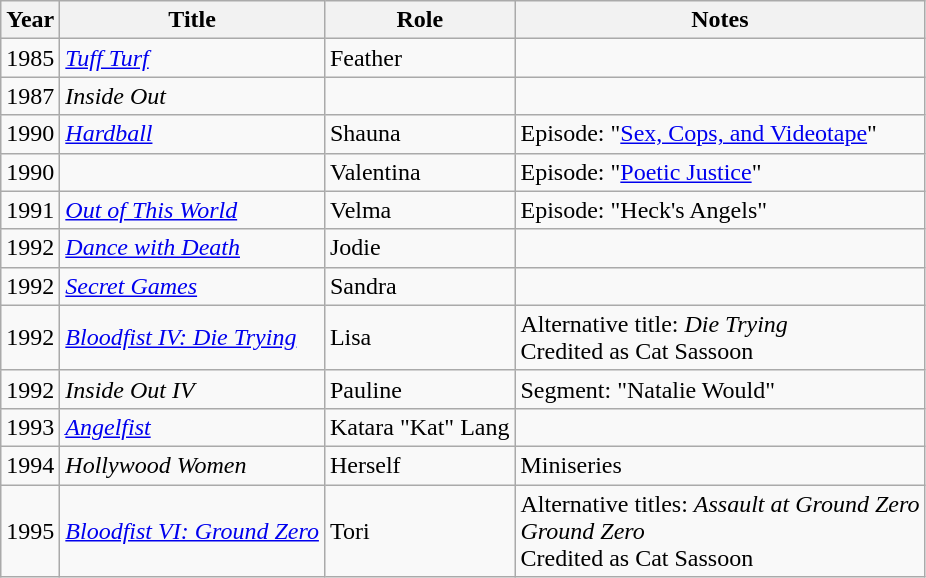<table class="wikitable sortable">
<tr>
<th>Year</th>
<th>Title</th>
<th>Role</th>
<th class="unsortable">Notes</th>
</tr>
<tr>
<td>1985</td>
<td><em><a href='#'>Tuff Turf</a></em></td>
<td>Feather</td>
<td></td>
</tr>
<tr>
<td>1987</td>
<td><em>Inside Out</em></td>
<td></td>
<td></td>
</tr>
<tr>
<td>1990</td>
<td><em><a href='#'>Hardball</a></em></td>
<td>Shauna</td>
<td>Episode: "<a href='#'>Sex, Cops, and Videotape</a>"</td>
</tr>
<tr>
<td>1990</td>
<td><em></em></td>
<td>Valentina</td>
<td>Episode: "<a href='#'>Poetic Justice</a>"</td>
</tr>
<tr>
<td>1991</td>
<td><em><a href='#'>Out of This World</a></em></td>
<td>Velma</td>
<td>Episode: "Heck's Angels"</td>
</tr>
<tr>
<td>1992</td>
<td><em><a href='#'>Dance with Death</a></em></td>
<td>Jodie</td>
<td></td>
</tr>
<tr>
<td>1992</td>
<td><em><a href='#'>Secret Games</a></em></td>
<td>Sandra</td>
<td></td>
</tr>
<tr>
<td>1992</td>
<td><em><a href='#'>Bloodfist IV: Die Trying</a></em></td>
<td>Lisa</td>
<td>Alternative title: <em>Die Trying</em><br>Credited as Cat Sassoon</td>
</tr>
<tr>
<td>1992</td>
<td><em>Inside Out IV</em></td>
<td>Pauline</td>
<td>Segment: "Natalie Would"</td>
</tr>
<tr>
<td>1993</td>
<td><em><a href='#'>Angelfist</a></em></td>
<td>Katara "Kat" Lang</td>
<td></td>
</tr>
<tr>
<td>1994</td>
<td><em>Hollywood Women</em></td>
<td>Herself</td>
<td>Miniseries</td>
</tr>
<tr>
<td>1995</td>
<td><em><a href='#'>Bloodfist VI: Ground Zero</a></em></td>
<td>Tori</td>
<td>Alternative titles: <em>Assault at Ground Zero</em><br><em>Ground Zero</em><br>Credited as Cat Sassoon</td>
</tr>
</table>
